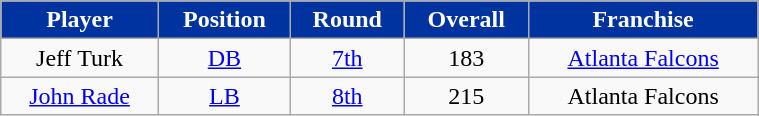<table class="wikitable" width="40%">
<tr align="center" style="background:#0033A0;color:white;"   >
<td><strong>Player</strong></td>
<td><strong>Position</strong></td>
<td><strong>Round</strong></td>
<td><strong>Overall</strong></td>
<td><strong>Franchise</strong></td>
</tr>
<tr align="center" bgcolor="">
<td>Jeff Turk</td>
<td><a href='#'>DB</a></td>
<td><a href='#'>7th</a></td>
<td>183</td>
<td><a href='#'>Atlanta Falcons</a></td>
</tr>
<tr align="center" bgcolor="">
<td><a href='#'>John Rade</a></td>
<td><a href='#'>LB</a></td>
<td><a href='#'>8th</a></td>
<td>215</td>
<td>Atlanta Falcons</td>
</tr>
</table>
